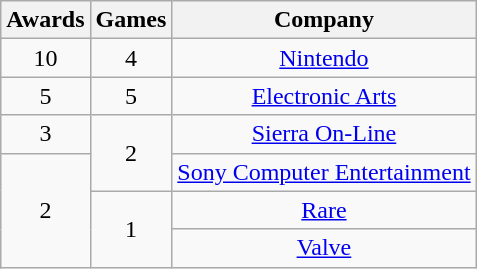<table class="wikitable floatright" rowspan="2" style="text-align:center;" background: #f6e39c;>
<tr>
<th scope="col" align="center">Awards</th>
<th scope="col" align="center">Games</th>
<th scope="col" align="center">Company</th>
</tr>
<tr>
<td>10</td>
<td>4</td>
<td><a href='#'>Nintendo</a></td>
</tr>
<tr>
<td>5</td>
<td>5</td>
<td><a href='#'>Electronic Arts</a></td>
</tr>
<tr>
<td>3</td>
<td rowspan=2>2</td>
<td><a href='#'>Sierra On-Line</a></td>
</tr>
<tr>
<td rowspan=3>2</td>
<td><a href='#'>Sony Computer Entertainment</a></td>
</tr>
<tr>
<td rowspan=2>1</td>
<td><a href='#'>Rare</a></td>
</tr>
<tr>
<td><a href='#'>Valve</a></td>
</tr>
</table>
